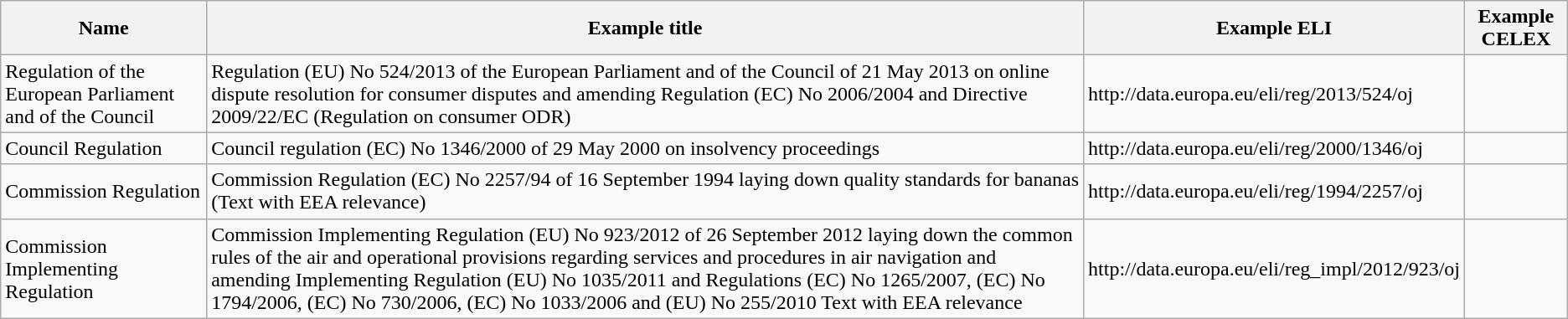<table class="wikitable sortable">
<tr>
<th>Name</th>
<th>Example title</th>
<th>Example ELI</th>
<th>Example CELEX</th>
</tr>
<tr>
<td>Regulation of the European Parliament and of the Council</td>
<td>Regulation (EU) No 524/2013 of the European Parliament and of the Council of 21 May 2013 on online dispute resolution for consumer disputes and amending Regulation (EC) No 2006/2004 and Directive 2009/22/EC (Regulation on consumer ODR)</td>
<td>http://data.europa.eu/eli/reg/2013/524/oj</td>
<td></td>
</tr>
<tr>
<td>Council Regulation</td>
<td>Council regulation (EC) No 1346/2000 of 29 May 2000 on insolvency proceedings</td>
<td>http://data.europa.eu/eli/reg/2000/1346/oj</td>
<td></td>
</tr>
<tr>
<td>Commission Regulation</td>
<td>Commission Regulation (EC) No 2257/94 of 16 September 1994 laying down quality standards for bananas (Text with EEA relevance)</td>
<td>http://data.europa.eu/eli/reg/1994/2257/oj</td>
<td></td>
</tr>
<tr>
<td>Commission Implementing Regulation</td>
<td>Commission Implementing Regulation (EU) No 923/2012 of 26 September 2012 laying down the common rules of the air and operational provisions regarding services and procedures in air navigation and amending Implementing Regulation (EU) No 1035/2011 and Regulations (EC) No 1265/2007, (EC) No 1794/2006, (EC) No 730/2006, (EC) No 1033/2006 and (EU) No 255/2010 Text with EEA relevance</td>
<td>http://data.europa.eu/eli/reg_impl/2012/923/oj</td>
<td></td>
</tr>
</table>
